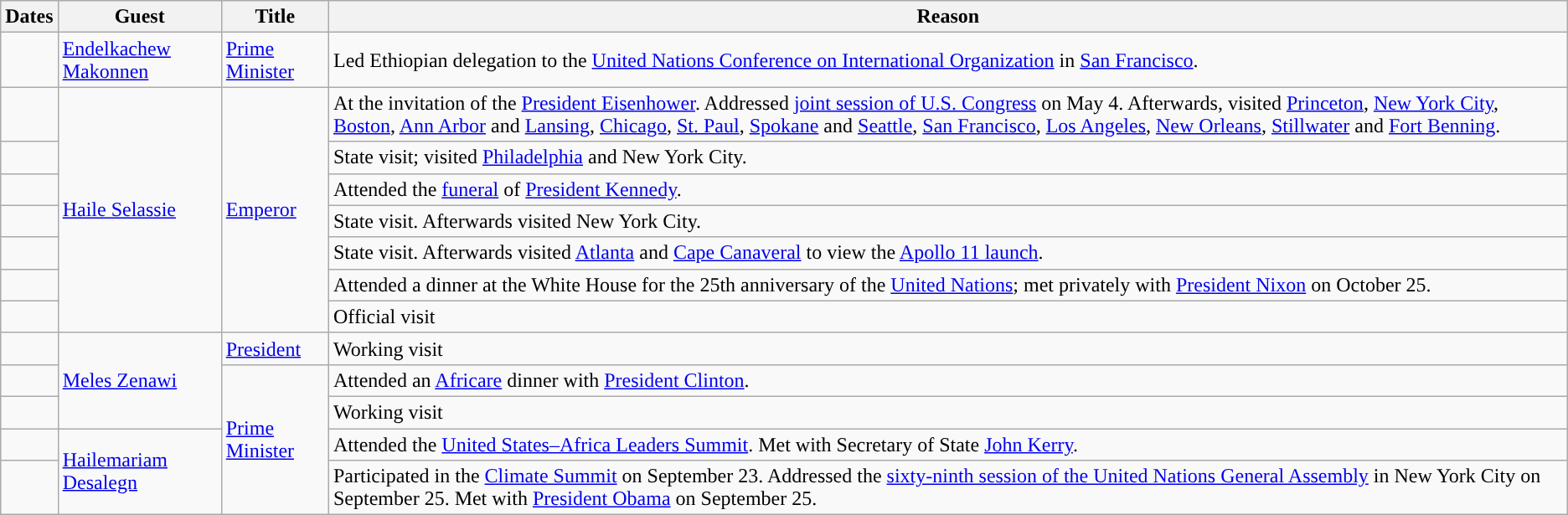<table class="wikitable sortable">
<tr>
<th>Dates</th>
<th>Guest</th>
<th>Title</th>
<th>Reason</th>
</tr>
<tr>
<td></td>
<td><a href='#'>Endelkachew Makonnen</a></td>
<td><a href='#'>Prime Minister</a></td>
<td>Led Ethiopian delegation to the <a href='#'>United Nations Conference on International Organization</a> in <a href='#'>San Francisco</a>.</td>
</tr>
<tr>
<td></td>
<td rowspan=7><a href='#'>Haile Selassie</a></td>
<td rowspan=7><a href='#'>Emperor</a></td>
<td>At the invitation of the <a href='#'>President Eisenhower</a>. Addressed <a href='#'>joint session of U.S. Congress</a> on May 4. Afterwards, visited <a href='#'>Princeton</a>, <a href='#'>New York City</a>, <a href='#'>Boston</a>, <a href='#'>Ann Arbor</a> and <a href='#'>Lansing</a>, <a href='#'>Chicago</a>, <a href='#'>St. Paul</a>, <a href='#'>Spokane</a> and <a href='#'>Seattle</a>, <a href='#'>San Francisco</a>, <a href='#'>Los Angeles</a>, <a href='#'>New Orleans</a>, <a href='#'>Stillwater</a> and <a href='#'>Fort Benning</a>.</td>
</tr>
<tr>
<td></td>
<td>State visit; visited <a href='#'>Philadelphia</a> and New York City.</td>
</tr>
<tr>
<td></td>
<td>Attended the <a href='#'>funeral</a> of <a href='#'>President Kennedy</a>.</td>
</tr>
<tr>
<td></td>
<td>State visit. Afterwards visited New York City.</td>
</tr>
<tr>
<td></td>
<td>State visit. Afterwards visited <a href='#'>Atlanta</a> and <a href='#'>Cape Canaveral</a> to view the <a href='#'>Apollo 11 launch</a>.</td>
</tr>
<tr>
<td></td>
<td>Attended a dinner at the White House for the 25th anniversary of the <a href='#'>United Nations</a>; met privately with <a href='#'>President Nixon</a> on October 25.</td>
</tr>
<tr>
<td></td>
<td>Official visit</td>
</tr>
<tr>
<td></td>
<td rowspan=3><a href='#'>Meles Zenawi</a></td>
<td><a href='#'>President</a></td>
<td>Working visit</td>
</tr>
<tr>
<td></td>
<td rowspan=4><a href='#'>Prime Minister</a></td>
<td>Attended an <a href='#'>Africare</a> dinner with <a href='#'>President Clinton</a>.</td>
</tr>
<tr>
<td></td>
<td>Working visit</td>
</tr>
<tr>
<td></td>
<td rowspan=2><a href='#'>Hailemariam Desalegn</a></td>
<td>Attended the <a href='#'>United States–Africa Leaders Summit</a>. Met with Secretary of State <a href='#'>John Kerry</a>.</td>
</tr>
<tr>
<td></td>
<td>Participated in the <a href='#'>Climate Summit</a> on September 23. Addressed the <a href='#'>sixty-ninth session of the United Nations General Assembly</a> in New York City on September 25. Met with <a href='#'>President Obama</a> on September 25.</td>
</tr>
</table>
